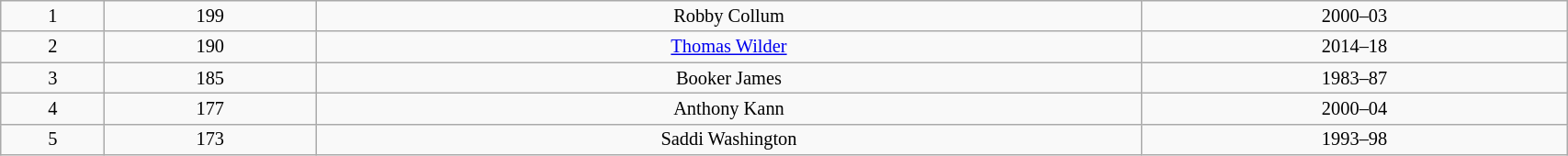<table class="wikitable" style="font-size:85%; text-align:center; width:90%;">
<tr>
<td>1</td>
<td>199</td>
<td>Robby Collum</td>
<td>2000–03</td>
</tr>
<tr>
<td>2</td>
<td>190</td>
<td><a href='#'>Thomas Wilder</a></td>
<td>2014–18</td>
</tr>
<tr>
<td>3</td>
<td>185</td>
<td>Booker James</td>
<td>1983–87</td>
</tr>
<tr>
<td>4</td>
<td>177</td>
<td>Anthony Kann</td>
<td>2000–04</td>
</tr>
<tr>
<td>5</td>
<td>173</td>
<td>Saddi Washington</td>
<td>1993–98</td>
</tr>
</table>
